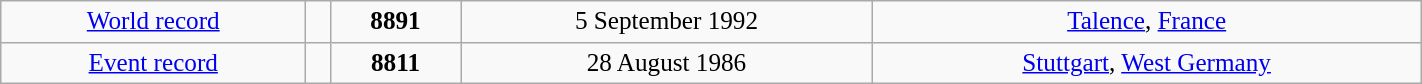<table class="wikitable" style=" text-align:center; font-size:105%;" width="75%">
<tr>
<td><a href='#'>World record</a></td>
<td></td>
<td><strong>8891</strong></td>
<td>5 September 1992</td>
<td> <a href='#'>Talence</a>, <a href='#'>France</a></td>
</tr>
<tr>
<td><a href='#'>Event record</a></td>
<td></td>
<td><strong>8811</strong></td>
<td>28 August 1986</td>
<td> <a href='#'>Stuttgart</a>, <a href='#'>West Germany</a></td>
</tr>
</table>
